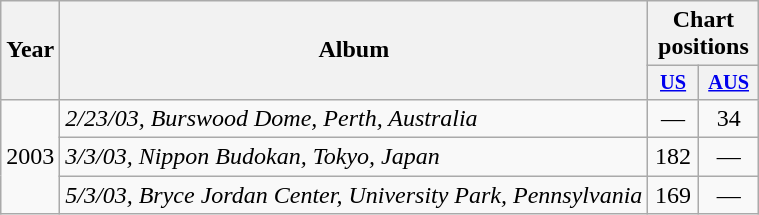<table class="wikitable" border="1">
<tr>
<th rowspan="2">Year</th>
<th rowspan="2">Album</th>
<th colspan="2">Chart positions</th>
</tr>
<tr>
<th style="width:2em;font-size:85%"><a href='#'>US</a><br></th>
<th style="width:2.5em;font-size:85%"><a href='#'>AUS</a><br></th>
</tr>
<tr>
<td rowspan="3">2003</td>
<td align="left"><em>2/23/03, Burswood Dome, Perth, Australia</em></td>
<td align="center">—</td>
<td align="center">34</td>
</tr>
<tr>
<td align="left"><em>3/3/03, Nippon Budokan, Tokyo, Japan</em></td>
<td align="center">182</td>
<td align="center">—</td>
</tr>
<tr>
<td align="left"><em>5/3/03, Bryce Jordan Center, University Park, Pennsylvania</em></td>
<td align="center">169</td>
<td align="center">—</td>
</tr>
</table>
